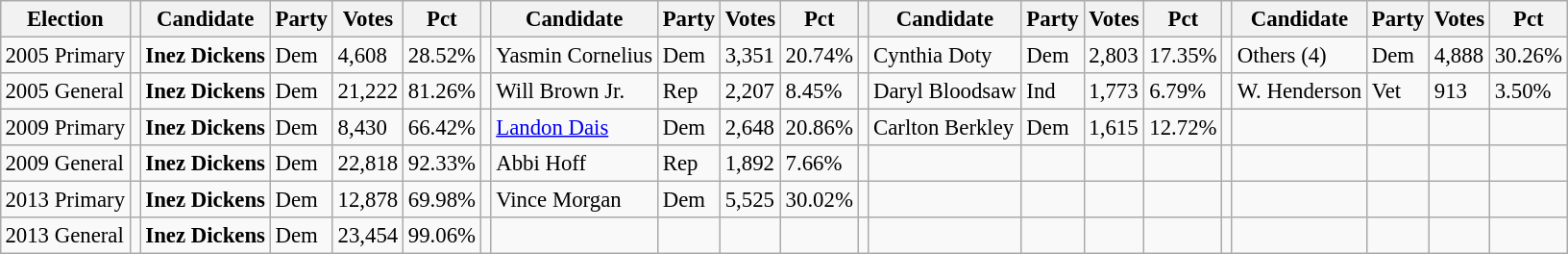<table class="wikitable" style="margin:0.5em ; font-size:95%">
<tr>
<th>Election</th>
<th></th>
<th>Candidate</th>
<th>Party</th>
<th>Votes</th>
<th>Pct</th>
<th></th>
<th>Candidate</th>
<th>Party</th>
<th>Votes</th>
<th>Pct</th>
<th></th>
<th>Candidate</th>
<th>Party</th>
<th>Votes</th>
<th>Pct</th>
<th></th>
<th>Candidate</th>
<th>Party</th>
<th>Votes</th>
<th>Pct</th>
</tr>
<tr>
<td>2005 Primary</td>
<td></td>
<td><strong>Inez Dickens</strong></td>
<td>Dem</td>
<td>4,608</td>
<td>28.52%</td>
<td></td>
<td>Yasmin Cornelius</td>
<td>Dem</td>
<td>3,351</td>
<td>20.74%</td>
<td></td>
<td>Cynthia Doty</td>
<td>Dem</td>
<td>2,803</td>
<td>17.35%</td>
<td></td>
<td>Others (4)</td>
<td>Dem</td>
<td>4,888</td>
<td>30.26%</td>
</tr>
<tr>
<td>2005 General</td>
<td></td>
<td><strong>Inez Dickens</strong></td>
<td>Dem</td>
<td>21,222</td>
<td>81.26%</td>
<td></td>
<td>Will Brown Jr.</td>
<td>Rep</td>
<td>2,207</td>
<td>8.45%</td>
<td></td>
<td>Daryl Bloodsaw</td>
<td>Ind</td>
<td>1,773</td>
<td>6.79%</td>
<td></td>
<td>W. Henderson</td>
<td>Vet</td>
<td>913</td>
<td>3.50%</td>
</tr>
<tr>
<td>2009 Primary</td>
<td></td>
<td><strong>Inez Dickens</strong></td>
<td>Dem</td>
<td>8,430</td>
<td>66.42%</td>
<td></td>
<td><a href='#'>Landon Dais</a></td>
<td>Dem</td>
<td>2,648</td>
<td>20.86%</td>
<td></td>
<td>Carlton Berkley</td>
<td>Dem</td>
<td>1,615</td>
<td>12.72%</td>
<td></td>
<td></td>
<td></td>
<td></td>
<td></td>
</tr>
<tr>
<td>2009 General</td>
<td></td>
<td><strong>Inez Dickens</strong></td>
<td>Dem</td>
<td>22,818</td>
<td>92.33%</td>
<td></td>
<td>Abbi Hoff</td>
<td>Rep</td>
<td>1,892</td>
<td>7.66%</td>
<td></td>
<td></td>
<td></td>
<td></td>
<td></td>
<td></td>
<td></td>
<td></td>
<td></td>
<td></td>
</tr>
<tr>
<td>2013 Primary</td>
<td></td>
<td><strong>Inez Dickens</strong></td>
<td>Dem</td>
<td>12,878</td>
<td>69.98%</td>
<td></td>
<td>Vince Morgan</td>
<td>Dem</td>
<td>5,525</td>
<td>30.02%</td>
<td></td>
<td></td>
<td></td>
<td></td>
<td></td>
<td></td>
<td></td>
<td></td>
<td></td>
<td></td>
</tr>
<tr>
<td>2013 General</td>
<td></td>
<td><strong>Inez Dickens</strong></td>
<td>Dem</td>
<td>23,454</td>
<td>99.06%</td>
<td></td>
<td></td>
<td></td>
<td></td>
<td></td>
<td></td>
<td></td>
<td></td>
<td></td>
<td></td>
<td></td>
<td></td>
<td></td>
<td></td>
<td></td>
</tr>
</table>
